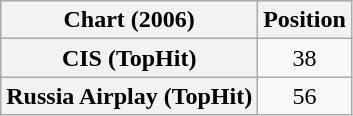<table class="wikitable sortable plainrowheaders" style="text-align:center">
<tr>
<th scope="col">Chart (2006)</th>
<th scope="col">Position</th>
</tr>
<tr>
<th scope="row">CIS (TopHit)</th>
<td align="center">38</td>
</tr>
<tr>
<th scope="row">Russia Airplay (TopHit)</th>
<td>56</td>
</tr>
</table>
